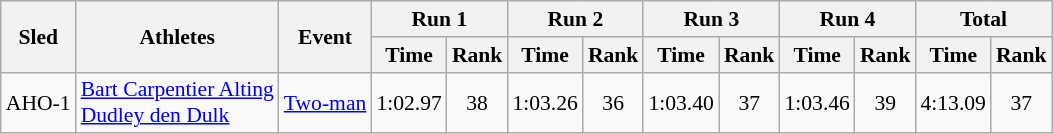<table class="wikitable" border="1" style="font-size:90%">
<tr>
<th rowspan="2">Sled</th>
<th rowspan="2">Athletes</th>
<th rowspan="2">Event</th>
<th colspan="2">Run 1</th>
<th colspan="2">Run 2</th>
<th colspan="2">Run 3</th>
<th colspan="2">Run 4</th>
<th colspan="2">Total</th>
</tr>
<tr>
<th>Time</th>
<th>Rank</th>
<th>Time</th>
<th>Rank</th>
<th>Time</th>
<th>Rank</th>
<th>Time</th>
<th>Rank</th>
<th>Time</th>
<th>Rank</th>
</tr>
<tr>
<td align="center">AHO-1</td>
<td><a href='#'>Bart Carpentier Alting</a><br><a href='#'>Dudley den Dulk</a></td>
<td><a href='#'>Two-man</a></td>
<td align="center">1:02.97</td>
<td align="center">38</td>
<td align="center">1:03.26</td>
<td align="center">36</td>
<td align="center">1:03.40</td>
<td align="center">37</td>
<td align="center">1:03.46</td>
<td align="center">39</td>
<td align="center">4:13.09</td>
<td align="center">37</td>
</tr>
</table>
